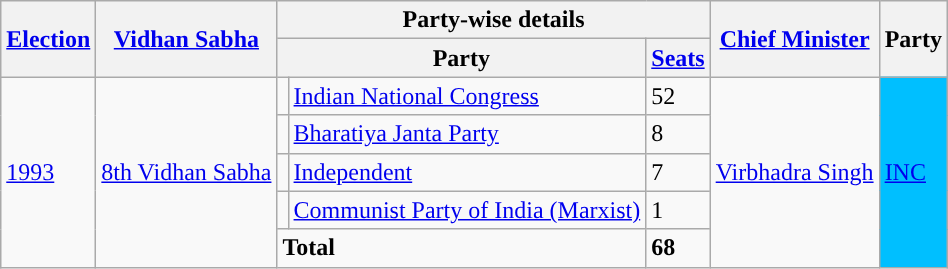<table class="wikitable sortable">
<tr>
<th rowspan="2"><a href='#'>Election</a></th>
<th rowspan="2"><a href='#'>Vidhan Sabha</a></th>
<th colspan="3">Party-wise details</th>
<th rowspan="2"><a href='#'>Chief Minister</a></th>
<th rowspan="2">Party</th>
</tr>
<tr>
<th colspan="2">Party</th>
<th><a href='#'>Seats</a></th>
</tr>
<tr>
<td rowspan="5"><a href='#'>1993</a></td>
<td rowspan="5"><a href='#'>8th Vidhan Sabha</a></td>
<td style="background-color: "></td>
<td><a href='#'>Indian National Congress</a></td>
<td>52</td>
<td rowspan="5"><a href='#'>Virbhadra Singh</a></td>
<td rowspan="5" bgcolor=#00BFFF><a href='#'>INC</a></td>
</tr>
<tr>
<td style="background-color: "></td>
<td><a href='#'>Bharatiya Janta Party</a></td>
<td>8</td>
</tr>
<tr>
<td style="background-color: "></td>
<td><a href='#'>Independent</a></td>
<td>7</td>
</tr>
<tr>
<td style="background-color: "></td>
<td><a href='#'>Communist Party of India (Marxist)</a></td>
<td>1</td>
</tr>
<tr>
<td colspan="2"><strong>Total</strong></td>
<td><strong>68</strong></td>
</tr>
</table>
